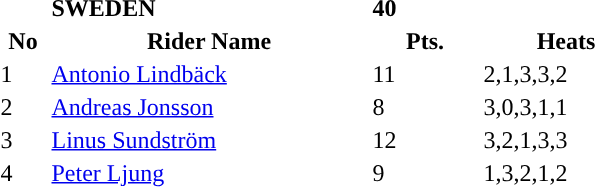<table class="toccolours">
<tr>
<td></td>
<td><strong>SWEDEN</strong></td>
<td><strong>40</strong></td>
</tr>
<tr style="background-color:">
<th width=30px>No</th>
<th width=210px>Rider Name</th>
<th width=70px>Pts.</th>
<th width=110px>Heats</th>
</tr>
<tr style="background-color:">
<td>1</td>
<td><a href='#'>Antonio Lindbäck</a></td>
<td>11</td>
<td>2,1,3,3,2</td>
</tr>
<tr style="background-color:">
<td>2</td>
<td><a href='#'>Andreas Jonsson</a></td>
<td>8</td>
<td>3,0,3,1,1</td>
</tr>
<tr style="background-color:">
<td>3</td>
<td><a href='#'>Linus Sundström</a></td>
<td>12</td>
<td>3,2,1,3,3</td>
</tr>
<tr style="background-color:">
<td>4</td>
<td><a href='#'>Peter Ljung</a></td>
<td>9</td>
<td>1,3,2,1,2</td>
</tr>
</table>
